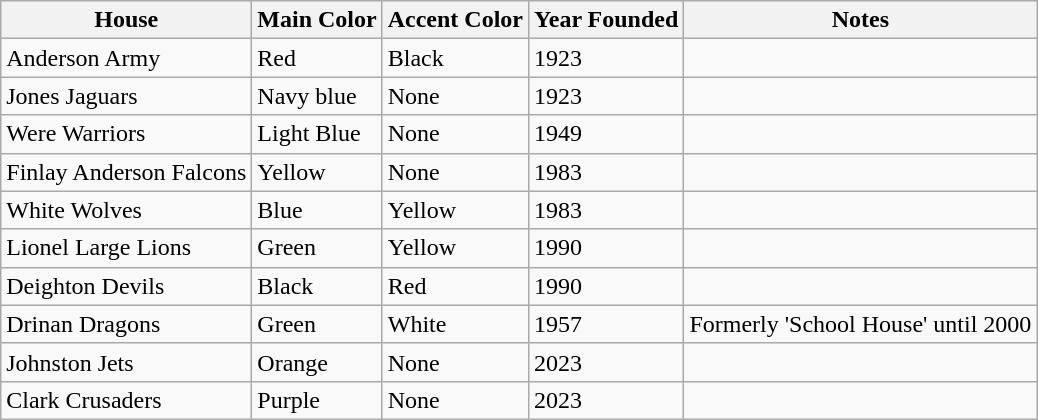<table class="wikitable sortable">
<tr>
<th>House</th>
<th>Main Color</th>
<th>Accent Color</th>
<th>Year Founded</th>
<th>Notes</th>
</tr>
<tr>
<td>Anderson Army</td>
<td>Red</td>
<td>Black</td>
<td>1923</td>
<td></td>
</tr>
<tr>
<td>Jones Jaguars</td>
<td>Navy blue</td>
<td>None</td>
<td>1923</td>
<td></td>
</tr>
<tr>
<td>Were Warriors</td>
<td>Light Blue</td>
<td>None</td>
<td>1949</td>
<td></td>
</tr>
<tr>
<td>Finlay Anderson Falcons</td>
<td>Yellow</td>
<td>None</td>
<td>1983</td>
<td></td>
</tr>
<tr>
<td>White Wolves</td>
<td>Blue</td>
<td>Yellow</td>
<td>1983</td>
<td></td>
</tr>
<tr>
<td>Lionel Large Lions</td>
<td>Green</td>
<td>Yellow</td>
<td>1990</td>
<td></td>
</tr>
<tr>
<td>Deighton Devils</td>
<td>Black</td>
<td>Red</td>
<td>1990</td>
<td></td>
</tr>
<tr>
<td>Drinan Dragons</td>
<td>Green</td>
<td>White</td>
<td>1957</td>
<td>Formerly 'School House' until 2000</td>
</tr>
<tr>
<td>Johnston Jets</td>
<td>Orange</td>
<td>None</td>
<td>2023</td>
<td></td>
</tr>
<tr>
<td>Clark Crusaders</td>
<td>Purple</td>
<td>None</td>
<td>2023</td>
<td></td>
</tr>
</table>
